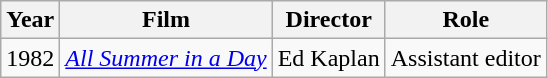<table class="wikitable">
<tr>
<th>Year</th>
<th>Film</th>
<th>Director</th>
<th>Role</th>
</tr>
<tr>
<td>1982</td>
<td><em><a href='#'>All Summer in a Day</a></em></td>
<td>Ed Kaplan</td>
<td>Assistant editor</td>
</tr>
</table>
